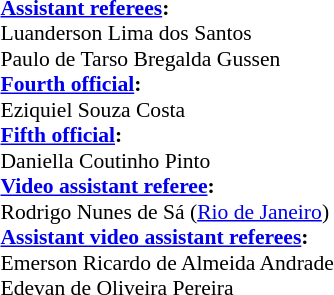<table width=50% style="font-size: 90%">
<tr>
<td><br><strong><a href='#'>Assistant referees</a>:</strong>
<br>Luanderson Lima dos Santos
<br>Paulo de Tarso Bregalda Gussen
<br><strong><a href='#'>Fourth official</a>:</strong>
<br>Eziquiel Souza Costa
<br><strong><a href='#'>Fifth official</a>:</strong>
<br>Daniella Coutinho Pinto
<br><strong><a href='#'>Video assistant referee</a>:</strong>
<br>Rodrigo Nunes de Sá (<a href='#'>Rio de Janeiro</a>)
<br><strong><a href='#'>Assistant video assistant referees</a>:</strong>
<br>Emerson Ricardo de Almeida Andrade
<br>Edevan de Oliveira Pereira</td>
</tr>
</table>
